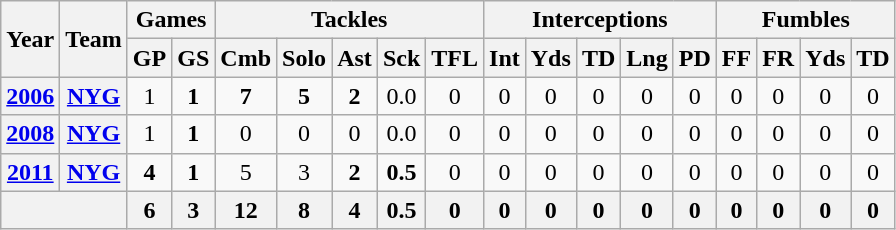<table class="wikitable" style="text-align:center">
<tr>
<th rowspan="2">Year</th>
<th rowspan="2">Team</th>
<th colspan="2">Games</th>
<th colspan="5">Tackles</th>
<th colspan="5">Interceptions</th>
<th colspan="4">Fumbles</th>
</tr>
<tr>
<th>GP</th>
<th>GS</th>
<th>Cmb</th>
<th>Solo</th>
<th>Ast</th>
<th>Sck</th>
<th>TFL</th>
<th>Int</th>
<th>Yds</th>
<th>TD</th>
<th>Lng</th>
<th>PD</th>
<th>FF</th>
<th>FR</th>
<th>Yds</th>
<th>TD</th>
</tr>
<tr>
<th><a href='#'>2006</a></th>
<th><a href='#'>NYG</a></th>
<td>1</td>
<td><strong>1</strong></td>
<td><strong>7</strong></td>
<td><strong>5</strong></td>
<td><strong>2</strong></td>
<td>0.0</td>
<td>0</td>
<td>0</td>
<td>0</td>
<td>0</td>
<td>0</td>
<td>0</td>
<td>0</td>
<td>0</td>
<td>0</td>
<td>0</td>
</tr>
<tr>
<th><a href='#'>2008</a></th>
<th><a href='#'>NYG</a></th>
<td>1</td>
<td><strong>1</strong></td>
<td>0</td>
<td>0</td>
<td>0</td>
<td>0.0</td>
<td>0</td>
<td>0</td>
<td>0</td>
<td>0</td>
<td>0</td>
<td>0</td>
<td>0</td>
<td>0</td>
<td>0</td>
<td>0</td>
</tr>
<tr>
<th><a href='#'>2011</a></th>
<th><a href='#'>NYG</a></th>
<td><strong>4</strong></td>
<td><strong>1</strong></td>
<td>5</td>
<td>3</td>
<td><strong>2</strong></td>
<td><strong>0.5</strong></td>
<td>0</td>
<td>0</td>
<td>0</td>
<td>0</td>
<td>0</td>
<td>0</td>
<td>0</td>
<td>0</td>
<td>0</td>
<td>0</td>
</tr>
<tr>
<th colspan="2"></th>
<th>6</th>
<th>3</th>
<th>12</th>
<th>8</th>
<th>4</th>
<th>0.5</th>
<th>0</th>
<th>0</th>
<th>0</th>
<th>0</th>
<th>0</th>
<th>0</th>
<th>0</th>
<th>0</th>
<th>0</th>
<th>0</th>
</tr>
</table>
